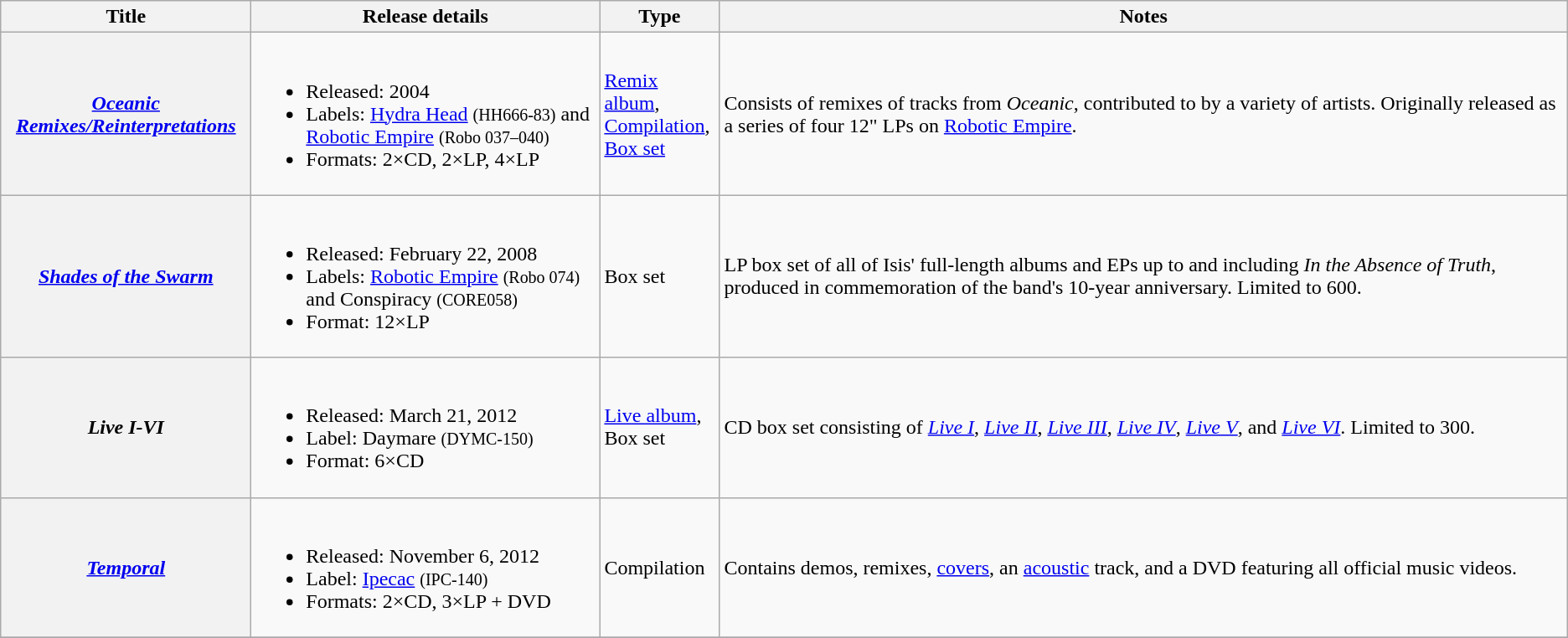<table class ="wikitable plainrowheaders">
<tr>
<th style="width:12em;">Title</th>
<th width="270">Release details</th>
<th width="88">Type</th>
<th>Notes</th>
</tr>
<tr>
<th scope="Row"><em><a href='#'>Oceanic Remixes/Reinterpretations</a></em></th>
<td><br><ul><li>Released: 2004</li><li>Labels: <a href='#'>Hydra Head</a> <small>(HH666-83)</small> and <a href='#'>Robotic Empire</a> <small>(Robo 037–040)</small></li><li>Formats: 2×CD, 2×LP, 4×LP</li></ul></td>
<td><a href='#'>Remix album</a>, <br> <a href='#'>Compilation</a>, <br> <a href='#'>Box set</a></td>
<td>Consists of remixes of tracks from <em>Oceanic</em>, contributed to by a variety of artists. Originally released as a series of four 12" LPs on <a href='#'>Robotic Empire</a>.</td>
</tr>
<tr>
<th scope="Row"><em><a href='#'>Shades of the Swarm</a></em></th>
<td><br><ul><li>Released: February 22, 2008</li><li>Labels: <a href='#'>Robotic Empire</a> <small>(Robo 074)</small> and Conspiracy <small>(CORE058)</small></li><li>Format: 12×LP</li></ul></td>
<td>Box set</td>
<td>LP box set of all of Isis' full-length albums and EPs up to and including <em>In the Absence of Truth</em>, produced in commemoration of the band's 10-year anniversary. Limited to 600.</td>
</tr>
<tr>
<th scope="Row"><em>Live I-VI</em></th>
<td><br><ul><li>Released: March 21, 2012</li><li>Label: Daymare <small>(DYMC-150)</small></li><li>Format: 6×CD</li></ul></td>
<td><a href='#'>Live album</a>, <br> Box set</td>
<td>CD box set consisting of <em><a href='#'>Live I</a></em>, <em><a href='#'>Live II</a></em>, <em><a href='#'>Live III</a></em>, <em><a href='#'>Live IV</a></em>, <em><a href='#'>Live V</a></em>, and <em><a href='#'>Live VI</a></em>. Limited to 300.</td>
</tr>
<tr>
<th scope="Row"><em><a href='#'>Temporal</a></em></th>
<td><br><ul><li>Released: November 6, 2012</li><li>Label: <a href='#'>Ipecac</a> <small>(IPC-140)</small></li><li>Formats: 2×CD, 3×LP + DVD</li></ul></td>
<td>Compilation</td>
<td>Contains demos, remixes, <a href='#'>covers</a>, an <a href='#'>acoustic</a> track, and a DVD featuring all official music videos.</td>
</tr>
<tr>
</tr>
</table>
